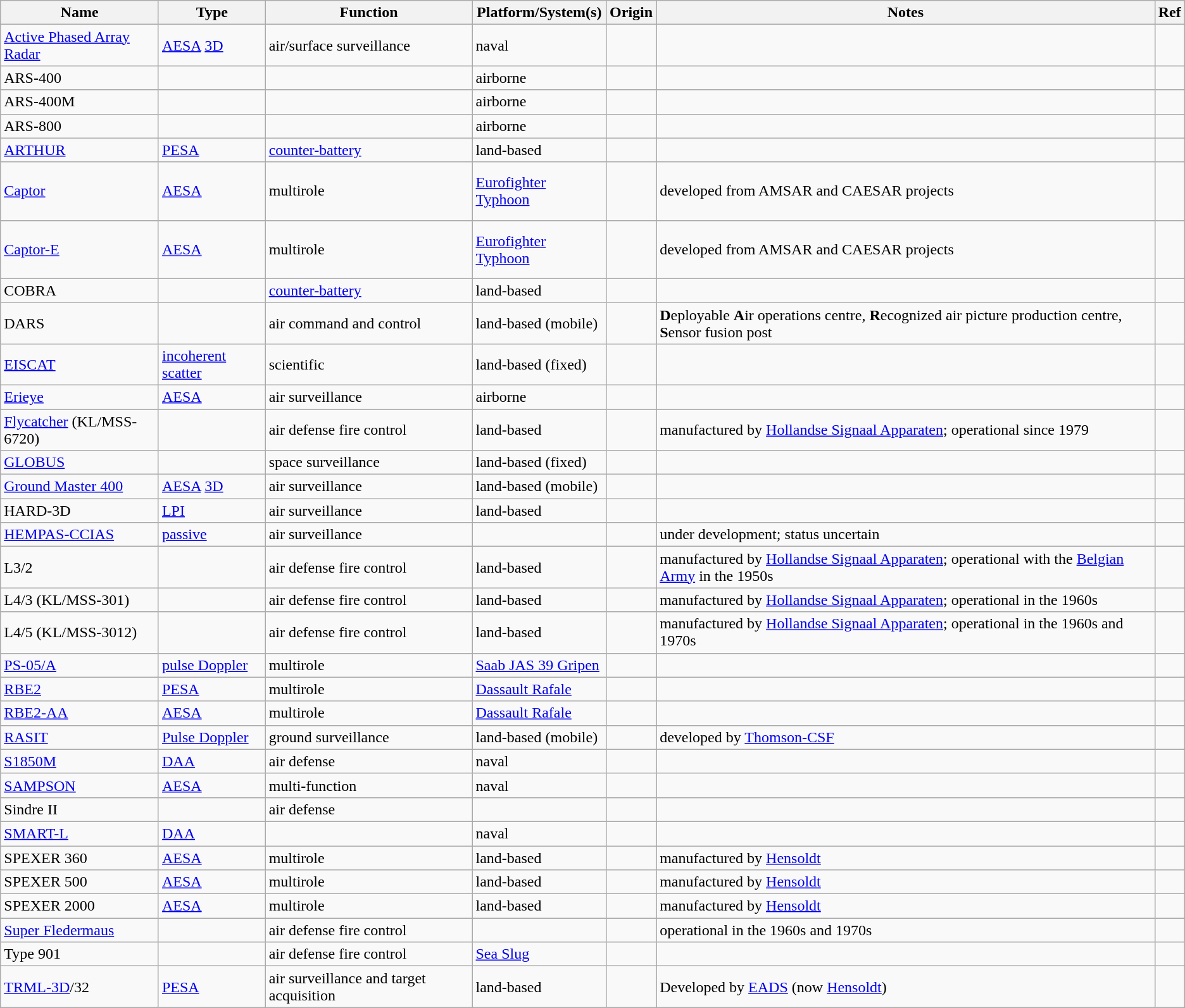<table class="wikitable sortable">
<tr>
<th>Name</th>
<th>Type</th>
<th>Function</th>
<th>Platform/System(s)</th>
<th>Origin</th>
<th>Notes</th>
<th>Ref</th>
</tr>
<tr>
<td><a href='#'>Active Phased Array Radar</a></td>
<td><a href='#'>AESA</a> <a href='#'>3D</a></td>
<td>air/surface surveillance</td>
<td>naval</td>
<td></td>
<td></td>
<td></td>
</tr>
<tr>
<td>ARS-400</td>
<td></td>
<td></td>
<td>airborne</td>
<td></td>
<td></td>
<td></td>
</tr>
<tr>
<td>ARS-400M</td>
<td></td>
<td></td>
<td>airborne</td>
<td></td>
<td></td>
<td></td>
</tr>
<tr>
<td>ARS-800</td>
<td></td>
<td></td>
<td>airborne</td>
<td></td>
<td></td>
<td></td>
</tr>
<tr>
<td><a href='#'>ARTHUR</a></td>
<td><a href='#'>PESA</a></td>
<td><a href='#'>counter-battery</a></td>
<td>land-based</td>
<td><br></td>
<td></td>
<td></td>
</tr>
<tr>
<td><a href='#'>Captor</a></td>
<td><a href='#'>AESA</a></td>
<td>multirole</td>
<td><a href='#'>Eurofighter Typhoon</a></td>
<td><br> <br><br></td>
<td>developed from AMSAR and CAESAR projects</td>
<td></td>
</tr>
<tr>
<td><a href='#'>Captor-E</a></td>
<td><a href='#'>AESA</a></td>
<td>multirole</td>
<td><a href='#'>Eurofighter Typhoon</a></td>
<td><br> <br><br></td>
<td>developed from AMSAR and CAESAR projects</td>
<td></td>
</tr>
<tr>
<td>COBRA</td>
<td></td>
<td><a href='#'>counter-battery</a></td>
<td>land-based</td>
<td></td>
<td></td>
<td></td>
</tr>
<tr>
<td>DARS</td>
<td></td>
<td>air command and control</td>
<td>land-based (mobile)</td>
<td></td>
<td><strong>D</strong>eployable <strong>A</strong>ir operations centre, <strong>R</strong>ecognized air picture production centre, <strong>S</strong>ensor fusion post</td>
<td></td>
</tr>
<tr>
<td><a href='#'>EISCAT</a></td>
<td><a href='#'>incoherent scatter</a></td>
<td>scientific</td>
<td>land-based (fixed)</td>
<td><br><br></td>
<td></td>
<td></td>
</tr>
<tr>
<td><a href='#'>Erieye</a></td>
<td><a href='#'>AESA</a></td>
<td>air surveillance</td>
<td>airborne</td>
<td></td>
<td></td>
<td></td>
</tr>
<tr>
<td><a href='#'>Flycatcher</a> (KL/MSS-6720)</td>
<td></td>
<td>air defense fire control</td>
<td>land-based</td>
<td></td>
<td>manufactured by <a href='#'>Hollandse Signaal Apparaten</a>; operational since 1979</td>
<td></td>
</tr>
<tr>
<td><a href='#'>GLOBUS</a></td>
<td></td>
<td>space surveillance</td>
<td>land-based (fixed)</td>
<td><br></td>
<td></td>
<td></td>
</tr>
<tr>
<td><a href='#'>Ground Master 400</a></td>
<td><a href='#'>AESA</a> <a href='#'>3D</a></td>
<td>air surveillance</td>
<td>land-based (mobile)</td>
<td></td>
<td></td>
<td></td>
</tr>
<tr>
<td>HARD-3D</td>
<td><a href='#'>LPI</a></td>
<td>air surveillance</td>
<td>land-based</td>
<td></td>
<td></td>
<td></td>
</tr>
<tr>
<td><a href='#'>HEMPAS-CCIAS</a></td>
<td><a href='#'>passive</a></td>
<td>air surveillance</td>
<td></td>
<td></td>
<td>under development; status uncertain </td>
<td></td>
</tr>
<tr>
<td>L3/2</td>
<td></td>
<td>air defense fire control</td>
<td>land-based</td>
<td></td>
<td>manufactured by <a href='#'>Hollandse Signaal Apparaten</a>; operational with the <a href='#'>Belgian Army</a> in the 1950s</td>
<td></td>
</tr>
<tr>
<td>L4/3 (KL/MSS-301)</td>
<td></td>
<td>air defense fire control</td>
<td>land-based</td>
<td></td>
<td>manufactured by <a href='#'>Hollandse Signaal Apparaten</a>; operational in the 1960s</td>
<td></td>
</tr>
<tr>
<td>L4/5 (KL/MSS-3012)</td>
<td></td>
<td>air defense fire control</td>
<td>land-based</td>
<td></td>
<td>manufactured by <a href='#'>Hollandse Signaal Apparaten</a>; operational in the 1960s and 1970s</td>
<td></td>
</tr>
<tr>
<td><a href='#'>PS-05/A</a></td>
<td><a href='#'>pulse Doppler</a></td>
<td>multirole</td>
<td><a href='#'>Saab JAS 39 Gripen</a></td>
<td></td>
<td></td>
<td></td>
</tr>
<tr>
<td><a href='#'>RBE2</a></td>
<td><a href='#'>PESA</a></td>
<td>multirole</td>
<td><a href='#'>Dassault Rafale</a></td>
<td></td>
<td></td>
<td></td>
</tr>
<tr>
<td><a href='#'>RBE2-AA</a></td>
<td><a href='#'>AESA</a></td>
<td>multirole</td>
<td><a href='#'>Dassault Rafale</a></td>
<td></td>
<td></td>
<td></td>
</tr>
<tr>
<td><a href='#'>RASIT</a></td>
<td><a href='#'>Pulse Doppler</a></td>
<td>ground surveillance</td>
<td>land-based (mobile)</td>
<td></td>
<td>developed by <a href='#'>Thomson-CSF</a></td>
<td></td>
</tr>
<tr>
<td><a href='#'>S1850M</a></td>
<td><a href='#'>DAA</a></td>
<td>air defense</td>
<td>naval</td>
<td><br></td>
<td></td>
<td></td>
</tr>
<tr>
<td><a href='#'>SAMPSON</a></td>
<td><a href='#'>AESA</a></td>
<td>multi-function</td>
<td>naval</td>
<td></td>
<td></td>
<td></td>
</tr>
<tr>
<td>Sindre II</td>
<td></td>
<td>air defense</td>
<td></td>
<td></td>
<td></td>
<td></td>
</tr>
<tr>
<td><a href='#'>SMART-L</a></td>
<td><a href='#'>DAA</a></td>
<td></td>
<td>naval</td>
<td></td>
<td></td>
<td></td>
</tr>
<tr>
<td>SPEXER 360</td>
<td><a href='#'>AESA</a></td>
<td>multirole</td>
<td>land-based</td>
<td></td>
<td>manufactured by <a href='#'>Hensoldt</a></td>
<td></td>
</tr>
<tr>
<td>SPEXER 500</td>
<td><a href='#'>AESA</a></td>
<td>multirole</td>
<td>land-based</td>
<td></td>
<td>manufactured by <a href='#'>Hensoldt</a></td>
<td></td>
</tr>
<tr>
<td>SPEXER 2000</td>
<td><a href='#'>AESA</a></td>
<td>multirole</td>
<td>land-based</td>
<td></td>
<td>manufactured by <a href='#'>Hensoldt</a></td>
<td></td>
</tr>
<tr>
<td><a href='#'>Super Fledermaus</a></td>
<td></td>
<td>air defense fire control</td>
<td></td>
<td></td>
<td>operational in the 1960s and 1970s</td>
<td></td>
</tr>
<tr>
<td>Type 901</td>
<td></td>
<td>air defense fire control</td>
<td><a href='#'>Sea Slug</a></td>
<td></td>
<td></td>
<td></td>
</tr>
<tr>
<td><a href='#'>TRML-3D</a>/32</td>
<td><a href='#'>PESA</a></td>
<td>air surveillance and target acquisition</td>
<td>land-based</td>
<td></td>
<td>Developed by <a href='#'>EADS</a> (now <a href='#'>Hensoldt</a>)</td>
<td></td>
</tr>
</table>
